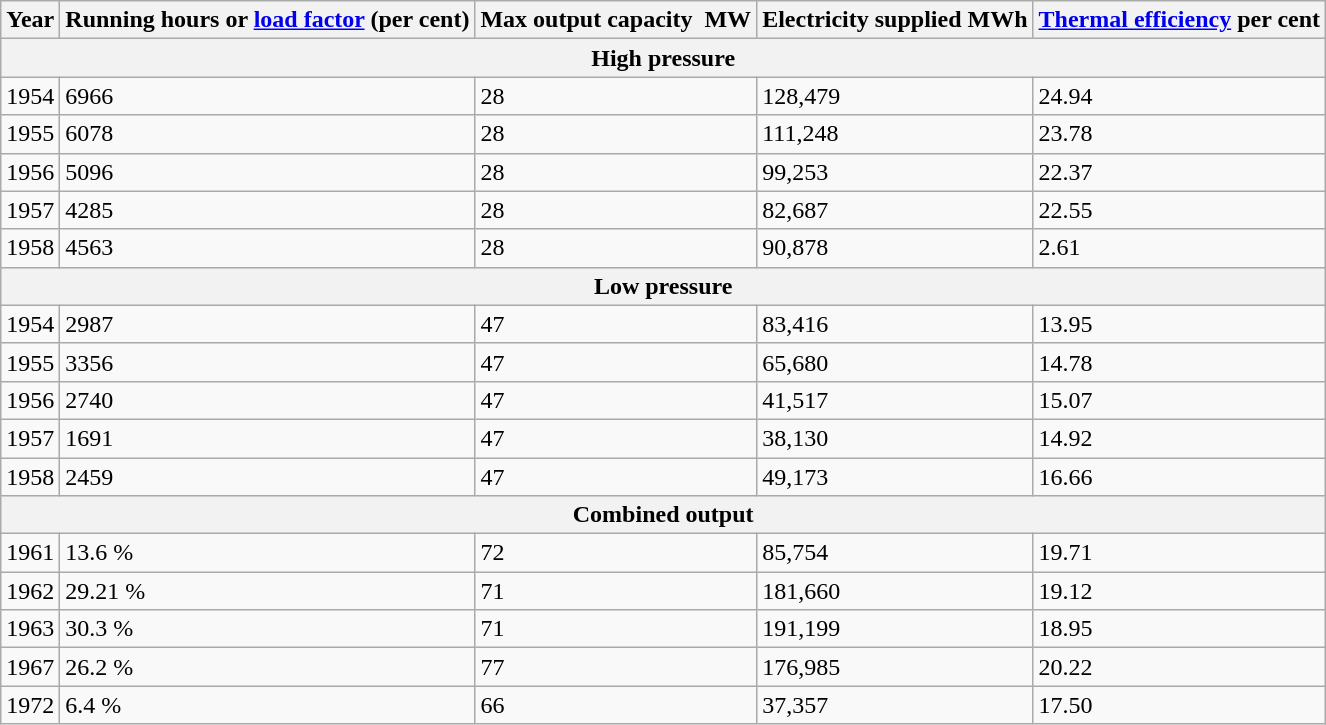<table class="wikitable">
<tr>
<th>Year</th>
<th>Running hours or <a href='#'>load factor</a> (per cent)</th>
<th>Max output capacity  MW</th>
<th>Electricity supplied MWh</th>
<th><a href='#'>Thermal efficiency</a> per cent</th>
</tr>
<tr>
<th colspan="5">High pressure</th>
</tr>
<tr>
<td>1954</td>
<td>6966</td>
<td>28</td>
<td>128,479</td>
<td>24.94</td>
</tr>
<tr>
<td>1955</td>
<td>6078</td>
<td>28</td>
<td>111,248</td>
<td>23.78</td>
</tr>
<tr>
<td>1956</td>
<td>5096</td>
<td>28</td>
<td>99,253</td>
<td>22.37</td>
</tr>
<tr>
<td>1957</td>
<td>4285</td>
<td>28</td>
<td>82,687</td>
<td>22.55</td>
</tr>
<tr>
<td>1958</td>
<td>4563</td>
<td>28</td>
<td>90,878</td>
<td>2.61</td>
</tr>
<tr>
<th colspan="5">Low pressure</th>
</tr>
<tr>
<td>1954</td>
<td>2987</td>
<td>47</td>
<td>83,416</td>
<td>13.95</td>
</tr>
<tr>
<td>1955</td>
<td>3356</td>
<td>47</td>
<td>65,680</td>
<td>14.78</td>
</tr>
<tr>
<td>1956</td>
<td>2740</td>
<td>47</td>
<td>41,517</td>
<td>15.07</td>
</tr>
<tr>
<td>1957</td>
<td>1691</td>
<td>47</td>
<td>38,130</td>
<td>14.92</td>
</tr>
<tr>
<td>1958</td>
<td>2459</td>
<td>47</td>
<td>49,173</td>
<td>16.66</td>
</tr>
<tr>
<th colspan="5">Combined output</th>
</tr>
<tr>
<td>1961</td>
<td>13.6 %</td>
<td>72</td>
<td>85,754</td>
<td>19.71</td>
</tr>
<tr>
<td>1962</td>
<td>29.21 %</td>
<td>71</td>
<td>181,660</td>
<td>19.12</td>
</tr>
<tr>
<td>1963</td>
<td>30.3 %</td>
<td>71</td>
<td>191,199</td>
<td>18.95</td>
</tr>
<tr>
<td>1967</td>
<td>26.2 %</td>
<td>77</td>
<td>176,985</td>
<td>20.22</td>
</tr>
<tr>
<td>1972</td>
<td>6.4 %</td>
<td>66</td>
<td>37,357</td>
<td>17.50</td>
</tr>
</table>
